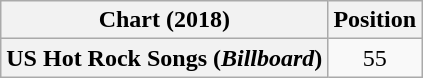<table class="wikitable plainrowheaders" style="text-align:center">
<tr>
<th scope="col">Chart (2018)</th>
<th scope="col">Position</th>
</tr>
<tr>
<th scope="row">US Hot Rock Songs (<em>Billboard</em>)</th>
<td>55</td>
</tr>
</table>
